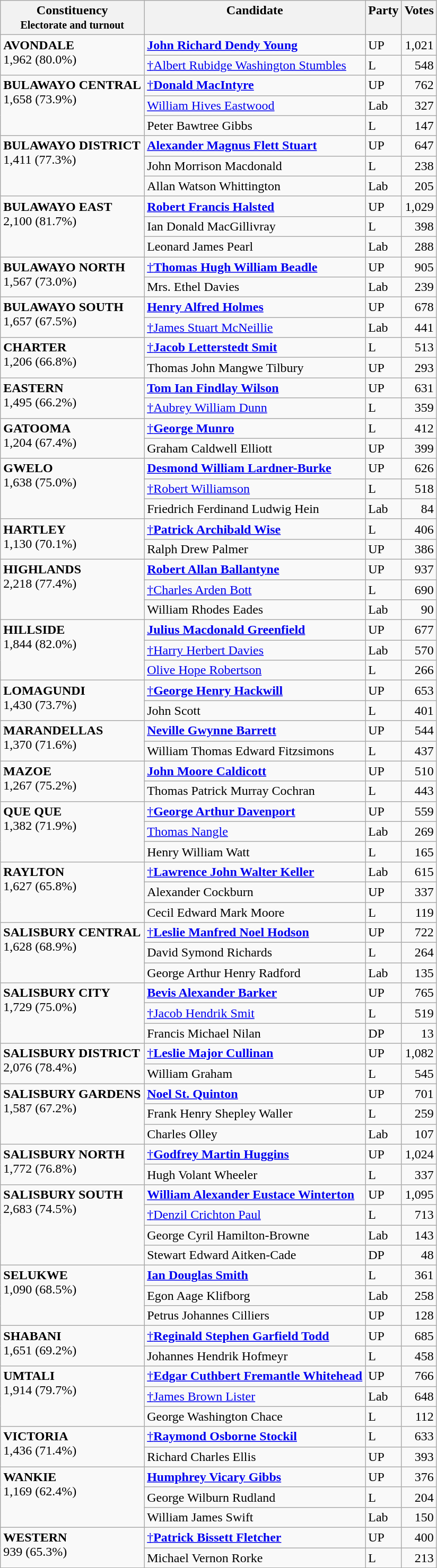<table class="wikitable">
<tr>
<th align="left">Constituency<br><small>Electorate and turnout</small></th>
<th align="center" valign="top">Candidate</th>
<th align="center" valign="top">Party</th>
<th align="center" valign="top">Votes</th>
</tr>
<tr>
<td valign="top" rowspan="2"><strong>AVONDALE</strong><br>1,962 (80.0%)</td>
<td align="left"><strong><a href='#'>John Richard Dendy Young</a></strong></td>
<td align="left">UP</td>
<td align="right">1,021</td>
</tr>
<tr>
<td align="left"><a href='#'>†</a><a href='#'>Albert Rubidge Washington Stumbles</a></td>
<td align="left">L</td>
<td align="right">548</td>
</tr>
<tr>
<td valign="top" rowspan="3"><strong>BULAWAYO CENTRAL</strong><br>1,658 (73.9%)</td>
<td align="left"><a href='#'>†</a><a href='#'><strong>Donald MacIntyre</strong></a></td>
<td align="left">UP</td>
<td align="right">762</td>
</tr>
<tr>
<td align="left"><a href='#'>William Hives Eastwood</a></td>
<td align="left">Lab</td>
<td align="right">327</td>
</tr>
<tr>
<td align="left">Peter Bawtree Gibbs</td>
<td align="left">L</td>
<td align="right">147</td>
</tr>
<tr>
<td valign="top" rowspan="3"><strong>BULAWAYO DISTRICT</strong><br>1,411 (77.3%)</td>
<td align="left"><strong><a href='#'>Alexander Magnus Flett Stuart</a></strong></td>
<td align="left">UP</td>
<td align="right">647</td>
</tr>
<tr>
<td align="left">John Morrison Macdonald</td>
<td align="left">L</td>
<td align="right">238</td>
</tr>
<tr>
<td align="left">Allan Watson Whittington</td>
<td align="left">Lab</td>
<td align="right">205</td>
</tr>
<tr>
<td valign="top" rowspan="3"><strong>BULAWAYO EAST</strong><br>2,100 (81.7%)</td>
<td align="left"><strong><a href='#'>Robert Francis Halsted</a></strong></td>
<td align="left">UP</td>
<td align="right">1,029</td>
</tr>
<tr>
<td align="left">Ian Donald MacGillivray</td>
<td align="left">L</td>
<td align="right">398</td>
</tr>
<tr>
<td align="left">Leonard James Pearl</td>
<td align="left">Lab</td>
<td align="right">288</td>
</tr>
<tr>
<td valign="top" rowspan="2"><strong>BULAWAYO NORTH</strong><br>1,567 (73.0%)</td>
<td align="left"><a href='#'>†</a><strong><a href='#'>Thomas Hugh William Beadle</a></strong></td>
<td align="left">UP</td>
<td align="right">905</td>
</tr>
<tr>
<td align="left">Mrs. Ethel Davies</td>
<td align="left">Lab</td>
<td align="right">239</td>
</tr>
<tr>
<td valign="top" rowspan="2"><strong>BULAWAYO SOUTH</strong><br>1,657 (67.5%)</td>
<td align="left"><strong><a href='#'>Henry Alfred Holmes</a></strong></td>
<td align="left">UP</td>
<td align="right">678</td>
</tr>
<tr>
<td align="left"><a href='#'>†</a><a href='#'>James Stuart McNeillie</a></td>
<td align="left">Lab</td>
<td align="right">441</td>
</tr>
<tr>
<td valign="top" rowspan="2"><strong>CHARTER</strong><br>1,206 (66.8%)</td>
<td align="left"><a href='#'>†</a><strong><a href='#'>Jacob Letterstedt Smit</a></strong></td>
<td align="left">L</td>
<td align="right">513</td>
</tr>
<tr>
<td align="left">Thomas John Mangwe Tilbury</td>
<td align="left">UP</td>
<td align="right">293</td>
</tr>
<tr>
<td valign="top" rowspan="2"><strong>EASTERN</strong><br>1,495 (66.2%)</td>
<td align="left"><strong><a href='#'>Tom Ian Findlay Wilson</a></strong></td>
<td align="left">UP</td>
<td align="right">631</td>
</tr>
<tr>
<td align="left"><a href='#'>†</a><a href='#'>Aubrey William Dunn</a></td>
<td align="left">L</td>
<td align="right">359</td>
</tr>
<tr>
<td valign="top" rowspan="2"><strong>GATOOMA</strong><br>1,204 (67.4%)</td>
<td align="left"><a href='#'>†</a><strong><a href='#'>George Munro</a></strong></td>
<td align="left">L</td>
<td align="right">412</td>
</tr>
<tr>
<td align="left">Graham Caldwell Elliott</td>
<td align="left">UP</td>
<td align="right">399</td>
</tr>
<tr>
<td valign="top" rowspan="3"><strong>GWELO</strong><br>1,638 (75.0%)</td>
<td align="left"><strong><a href='#'>Desmond William Lardner-Burke</a></strong></td>
<td align="left">UP</td>
<td align="right">626</td>
</tr>
<tr>
<td align="left"><a href='#'>†</a><a href='#'>Robert Williamson</a></td>
<td align="left">L</td>
<td align="right">518</td>
</tr>
<tr>
<td align="left">Friedrich Ferdinand Ludwig Hein</td>
<td align="left">Lab</td>
<td align="right">84</td>
</tr>
<tr>
<td valign="top" rowspan="2"><strong>HARTLEY</strong><br>1,130 (70.1%)</td>
<td align="left"><a href='#'>†</a><strong><a href='#'>Patrick Archibald Wise</a></strong></td>
<td align="left">L</td>
<td align="right">406</td>
</tr>
<tr>
<td align="left">Ralph Drew Palmer</td>
<td align="left">UP</td>
<td align="right">386</td>
</tr>
<tr>
<td valign="top" rowspan="3"><strong>HIGHLANDS</strong><br>2,218 (77.4%)</td>
<td align="left"><strong><a href='#'>Robert Allan Ballantyne</a></strong></td>
<td align="left">UP</td>
<td align="right">937</td>
</tr>
<tr>
<td align="left"><a href='#'>†</a><a href='#'>Charles Arden Bott</a></td>
<td align="left">L</td>
<td align="right">690</td>
</tr>
<tr>
<td align="left">William Rhodes Eades</td>
<td align="left">Lab</td>
<td align="right">90</td>
</tr>
<tr>
<td valign="top" rowspan="3"><strong>HILLSIDE</strong><br>1,844 (82.0%)</td>
<td align="left"><strong><a href='#'>Julius Macdonald Greenfield</a></strong></td>
<td align="left">UP</td>
<td align="right">677</td>
</tr>
<tr>
<td align="left"><a href='#'>†</a><a href='#'>Harry Herbert Davies</a></td>
<td align="left">Lab</td>
<td align="right">570</td>
</tr>
<tr>
<td align="left"><a href='#'>Olive Hope Robertson</a></td>
<td align="left">L</td>
<td align="right">266</td>
</tr>
<tr>
<td valign="top" rowspan="2"><strong>LOMAGUNDI</strong><br>1,430 (73.7%)</td>
<td align="left"><a href='#'>†</a><strong><a href='#'>George Henry Hackwill</a></strong></td>
<td align="left">UP</td>
<td align="right">653</td>
</tr>
<tr>
<td align="left">John Scott</td>
<td align="left">L</td>
<td align="right">401</td>
</tr>
<tr>
<td valign="top" rowspan="2"><strong>MARANDELLAS</strong><br>1,370 (71.6%)</td>
<td align="left"><strong><a href='#'>Neville Gwynne Barrett</a></strong></td>
<td align="left">UP</td>
<td align="right">544</td>
</tr>
<tr>
<td align="left">William Thomas Edward Fitzsimons</td>
<td align="left">L</td>
<td align="right">437</td>
</tr>
<tr>
<td valign="top" rowspan="2"><strong>MAZOE</strong><br>1,267 (75.2%)</td>
<td align="left"><strong><a href='#'>John Moore Caldicott</a></strong></td>
<td align="left">UP</td>
<td align="right">510</td>
</tr>
<tr>
<td align="left">Thomas Patrick Murray Cochran</td>
<td align="left">L</td>
<td align="right">443</td>
</tr>
<tr>
<td valign="top" rowspan="3"><strong>QUE QUE</strong><br>1,382 (71.9%)</td>
<td align="left"><a href='#'>†</a><strong><a href='#'>George Arthur Davenport</a></strong></td>
<td align="left">UP</td>
<td align="right">559</td>
</tr>
<tr>
<td align="left"><a href='#'>Thomas Nangle</a></td>
<td align="left">Lab</td>
<td align="right">269</td>
</tr>
<tr>
<td align="left">Henry William Watt</td>
<td align="left">L</td>
<td align="right">165</td>
</tr>
<tr>
<td valign="top" rowspan="3"><strong>RAYLTON</strong><br>1,627 (65.8%)</td>
<td align="left"><a href='#'>†</a><strong><a href='#'>Lawrence John Walter Keller</a></strong></td>
<td align="left">Lab</td>
<td align="right">615</td>
</tr>
<tr>
<td align="left">Alexander Cockburn</td>
<td align="left">UP</td>
<td align="right">337</td>
</tr>
<tr>
<td align="left">Cecil Edward Mark Moore</td>
<td align="left">L</td>
<td align="right">119</td>
</tr>
<tr>
<td valign="top" rowspan="3"><strong>SALISBURY CENTRAL</strong><br>1,628 (68.9%)</td>
<td align="left"><a href='#'>†</a><strong><a href='#'>Leslie Manfred Noel Hodson</a></strong></td>
<td align="left">UP</td>
<td align="right">722</td>
</tr>
<tr>
<td align="left">David Symond Richards</td>
<td align="left">L</td>
<td align="right">264</td>
</tr>
<tr>
<td align="left">George Arthur Henry Radford</td>
<td align="left">Lab</td>
<td align="right">135</td>
</tr>
<tr>
<td valign="top" rowspan="3"><strong>SALISBURY CITY</strong><br>1,729 (75.0%)</td>
<td align="left"><strong><a href='#'>Bevis Alexander Barker</a></strong></td>
<td align="left">UP</td>
<td align="right">765</td>
</tr>
<tr>
<td align="left"><a href='#'>†</a><a href='#'>Jacob Hendrik Smit</a></td>
<td align="left">L</td>
<td align="right">519</td>
</tr>
<tr>
<td align="left">Francis Michael Nilan</td>
<td align="left">DP</td>
<td align="right">13</td>
</tr>
<tr>
<td valign="top" rowspan="2"><strong>SALISBURY DISTRICT</strong><br>2,076 (78.4%)</td>
<td align="left"><a href='#'>†</a><strong><a href='#'>Leslie Major Cullinan</a></strong></td>
<td align="left">UP</td>
<td align="right">1,082</td>
</tr>
<tr>
<td align="left">William Graham</td>
<td align="left">L</td>
<td align="right">545</td>
</tr>
<tr>
<td valign="top" rowspan="3"><strong>SALISBURY GARDENS</strong><br>1,587 (67.2%)</td>
<td align="left"><strong><a href='#'>Noel St. Quinton</a></strong></td>
<td align="left">UP</td>
<td align="right">701</td>
</tr>
<tr>
<td align="left">Frank Henry Shepley Waller</td>
<td align="left">L</td>
<td align="right">259</td>
</tr>
<tr>
<td align="left">Charles Olley</td>
<td align="left">Lab</td>
<td align="right">107</td>
</tr>
<tr>
<td valign="top" rowspan="2"><strong>SALISBURY NORTH</strong><br>1,772 (76.8%)</td>
<td align="left"><a href='#'>†</a><strong><a href='#'>Godfrey Martin Huggins</a></strong></td>
<td align="left">UP</td>
<td align="right">1,024</td>
</tr>
<tr>
<td align="left">Hugh Volant Wheeler</td>
<td align="left">L</td>
<td align="right">337</td>
</tr>
<tr>
<td valign="top" rowspan="4"><strong>SALISBURY SOUTH</strong><br>2,683 (74.5%)</td>
<td align="left"><strong><a href='#'>William Alexander Eustace Winterton</a></strong></td>
<td align="left">UP</td>
<td align="right">1,095</td>
</tr>
<tr>
<td align="left"><a href='#'>†</a><a href='#'>Denzil Crichton Paul</a></td>
<td align="left">L</td>
<td align="right">713</td>
</tr>
<tr>
<td align="left">George Cyril Hamilton-Browne</td>
<td align="left">Lab</td>
<td align="right">143</td>
</tr>
<tr>
<td align="left">Stewart Edward Aitken-Cade</td>
<td align="left">DP</td>
<td align="right">48</td>
</tr>
<tr>
<td valign="top" rowspan="3"><strong>SELUKWE</strong><br>1,090 (68.5%)</td>
<td align="left"><strong><a href='#'>Ian Douglas Smith</a></strong></td>
<td align="left">L</td>
<td align="right">361</td>
</tr>
<tr>
<td align="left">Egon Aage Klifborg</td>
<td align="left">Lab</td>
<td align="right">258</td>
</tr>
<tr>
<td align="left">Petrus Johannes Cilliers</td>
<td align="left">UP</td>
<td align="right">128</td>
</tr>
<tr>
<td valign="top" rowspan="2"><strong>SHABANI</strong><br>1,651 (69.2%)</td>
<td align="left"><a href='#'>†</a><strong><a href='#'>Reginald Stephen Garfield Todd</a></strong></td>
<td align="left">UP</td>
<td align="right">685</td>
</tr>
<tr>
<td align="left">Johannes Hendrik Hofmeyr</td>
<td align="left">L</td>
<td align="right">458</td>
</tr>
<tr>
<td valign="top" rowspan="3"><strong>UMTALI</strong><br>1,914 (79.7%)</td>
<td align="left"><a href='#'>†</a><strong><a href='#'>Edgar Cuthbert Fremantle Whitehead</a></strong></td>
<td align="left">UP</td>
<td align="right">766</td>
</tr>
<tr>
<td align="left"><a href='#'>†</a><a href='#'>James Brown Lister</a></td>
<td align="left">Lab</td>
<td align="right">648</td>
</tr>
<tr>
<td align="left">George Washington Chace</td>
<td align="left">L</td>
<td align="right">112</td>
</tr>
<tr>
<td valign="top" rowspan="2"><strong>VICTORIA</strong><br>1,436 (71.4%)</td>
<td align="left"><a href='#'>†</a><strong><a href='#'>Raymond Osborne Stockil</a></strong></td>
<td align="left">L</td>
<td align="right">633</td>
</tr>
<tr>
<td align="left">Richard Charles Ellis</td>
<td align="left">UP</td>
<td align="right">393</td>
</tr>
<tr>
<td valign="top" rowspan="3"><strong>WANKIE</strong><br>1,169 (62.4%)</td>
<td align="left"><strong><a href='#'>Humphrey Vicary Gibbs</a></strong></td>
<td align="left">UP</td>
<td align="right">376</td>
</tr>
<tr>
<td align="left">George Wilburn Rudland</td>
<td align="left">L</td>
<td align="right">204</td>
</tr>
<tr>
<td align="left">William James Swift</td>
<td align="left">Lab</td>
<td align="right">150</td>
</tr>
<tr>
<td valign="top" rowspan="2"><strong>WESTERN</strong><br>939 (65.3%)</td>
<td align="left"><a href='#'>†</a><strong><a href='#'>Patrick Bissett Fletcher</a></strong></td>
<td align="left">UP</td>
<td align="right">400</td>
</tr>
<tr>
<td align="left">Michael Vernon Rorke</td>
<td align="left">L</td>
<td align="right">213</td>
</tr>
</table>
